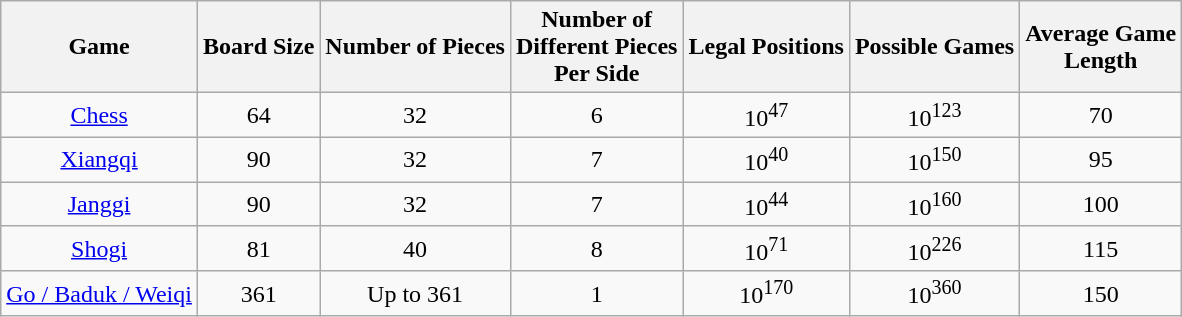<table class="wikitable sortable" style="text-align: center;">
<tr>
<th>Game</th>
<th>Board Size</th>
<th>Number of Pieces</th>
<th>Number of<br>Different Pieces<br>Per Side</th>
<th>Legal Positions</th>
<th>Possible Games</th>
<th>Average Game<br>Length</th>
</tr>
<tr>
<td><a href='#'>Chess</a></td>
<td>64</td>
<td>32</td>
<td>6</td>
<td>10<sup>47</sup></td>
<td>10<sup>123</sup></td>
<td>70</td>
</tr>
<tr>
<td><a href='#'>Xiangqi</a></td>
<td>90</td>
<td>32</td>
<td>7</td>
<td>10<sup>40</sup></td>
<td>10<sup>150</sup></td>
<td>95</td>
</tr>
<tr>
<td><a href='#'>Janggi</a></td>
<td>90</td>
<td>32</td>
<td>7</td>
<td>10<sup>44</sup></td>
<td>10<sup>160</sup></td>
<td>100</td>
</tr>
<tr>
<td><a href='#'>Shogi</a></td>
<td>81</td>
<td>40</td>
<td>8</td>
<td>10<sup>71</sup></td>
<td>10<sup>226</sup></td>
<td>115</td>
</tr>
<tr>
<td><a href='#'>Go / Baduk / Weiqi</a></td>
<td>361</td>
<td>Up to 361</td>
<td>1</td>
<td>10<sup>170</sup></td>
<td>10<sup>360</sup></td>
<td>150</td>
</tr>
</table>
